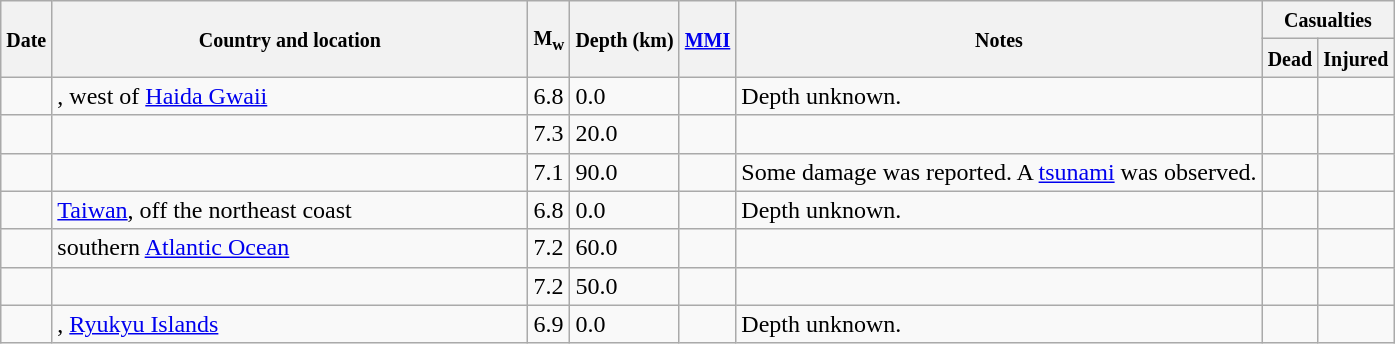<table class="wikitable sortable sort-under" style="border:1px black; margin-left:1em;">
<tr>
<th rowspan="2"><small>Date</small></th>
<th rowspan="2" style="width: 310px"><small>Country and location</small></th>
<th rowspan="2"><small>M<sub>w</sub></small></th>
<th rowspan="2"><small>Depth (km)</small></th>
<th rowspan="2"><small><a href='#'>MMI</a></small></th>
<th rowspan="2" class="unsortable"><small>Notes</small></th>
<th colspan="2"><small>Casualties</small></th>
</tr>
<tr>
<th><small>Dead</small></th>
<th><small>Injured</small></th>
</tr>
<tr>
<td></td>
<td>, west of <a href='#'>Haida Gwaii</a></td>
<td>6.8</td>
<td>0.0</td>
<td></td>
<td>Depth unknown.</td>
<td></td>
<td></td>
</tr>
<tr>
<td></td>
<td></td>
<td>7.3</td>
<td>20.0</td>
<td></td>
<td></td>
<td></td>
<td></td>
</tr>
<tr>
<td></td>
<td></td>
<td>7.1</td>
<td>90.0</td>
<td></td>
<td>Some damage was reported. A <a href='#'>tsunami</a> was observed.</td>
<td></td>
<td></td>
</tr>
<tr>
<td></td>
<td> <a href='#'>Taiwan</a>, off the northeast coast</td>
<td>6.8</td>
<td>0.0</td>
<td></td>
<td>Depth unknown.</td>
<td></td>
<td></td>
</tr>
<tr>
<td></td>
<td>southern <a href='#'>Atlantic Ocean</a></td>
<td>7.2</td>
<td>60.0</td>
<td></td>
<td></td>
<td></td>
<td></td>
</tr>
<tr>
<td></td>
<td></td>
<td>7.2</td>
<td>50.0</td>
<td></td>
<td></td>
<td></td>
<td></td>
</tr>
<tr>
<td></td>
<td>, <a href='#'>Ryukyu Islands</a></td>
<td>6.9</td>
<td>0.0</td>
<td></td>
<td>Depth unknown.</td>
<td></td>
<td></td>
</tr>
</table>
